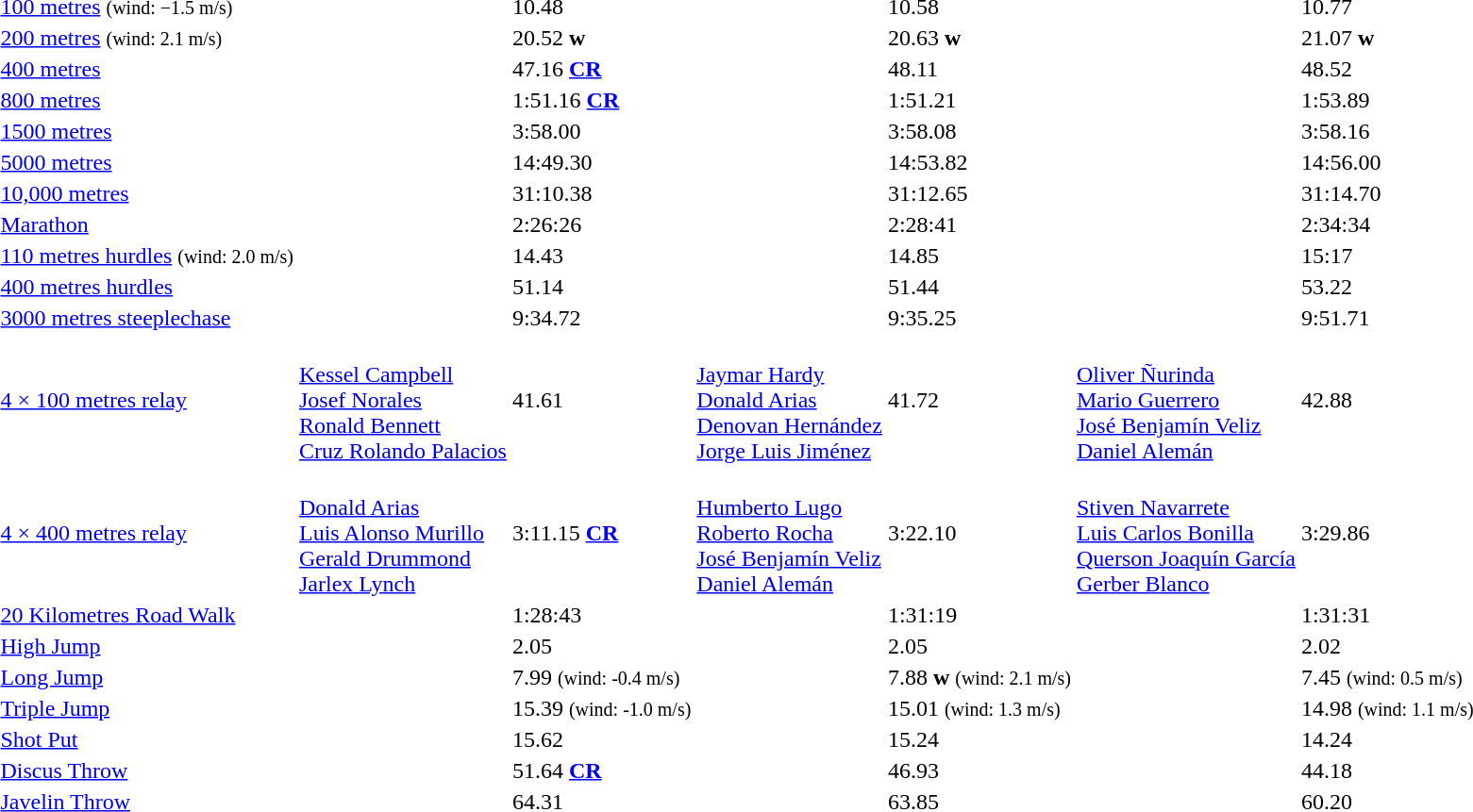<table>
<tr>
<td><a href='#'>100 metres</a> <small>(wind: −1.5 m/s)</small></td>
<td></td>
<td>10.48</td>
<td></td>
<td>10.58</td>
<td></td>
<td>10.77</td>
</tr>
<tr>
<td><a href='#'>200 metres</a> <small>(wind: 2.1 m/s)</small></td>
<td></td>
<td>20.52 <strong>w</strong></td>
<td></td>
<td>20.63 <strong>w</strong></td>
<td></td>
<td>21.07 <strong>w</strong></td>
</tr>
<tr>
<td><a href='#'>400 metres</a></td>
<td></td>
<td>47.16 <strong><a href='#'>CR</a></strong></td>
<td></td>
<td>48.11</td>
<td></td>
<td>48.52</td>
</tr>
<tr>
<td><a href='#'>800 metres</a></td>
<td></td>
<td>1:51.16 <strong><a href='#'>CR</a></strong></td>
<td></td>
<td>1:51.21</td>
<td></td>
<td>1:53.89</td>
</tr>
<tr>
<td><a href='#'>1500 metres</a></td>
<td></td>
<td>3:58.00</td>
<td></td>
<td>3:58.08</td>
<td></td>
<td>3:58.16</td>
</tr>
<tr>
<td><a href='#'>5000 metres</a></td>
<td></td>
<td>14:49.30</td>
<td></td>
<td>14:53.82</td>
<td></td>
<td>14:56.00</td>
</tr>
<tr>
<td><a href='#'>10,000 metres</a></td>
<td></td>
<td>31:10.38</td>
<td></td>
<td>31:12.65</td>
<td></td>
<td>31:14.70</td>
</tr>
<tr>
<td><a href='#'>Marathon</a></td>
<td></td>
<td>2:26:26</td>
<td></td>
<td>2:28:41</td>
<td></td>
<td>2:34:34</td>
</tr>
<tr>
<td><a href='#'>110 metres hurdles</a> <small>(wind: 2.0 m/s)</small></td>
<td></td>
<td>14.43</td>
<td></td>
<td>14.85</td>
<td></td>
<td>15:17</td>
</tr>
<tr>
<td><a href='#'>400 metres hurdles</a></td>
<td></td>
<td>51.14</td>
<td></td>
<td>51.44</td>
<td></td>
<td>53.22</td>
</tr>
<tr>
<td><a href='#'>3000 metres steeplechase</a></td>
<td></td>
<td>9:34.72</td>
<td></td>
<td>9:35.25</td>
<td></td>
<td>9:51.71</td>
</tr>
<tr>
<td><a href='#'>4 × 100 metres relay</a></td>
<td> <br> <a href='#'>Kessel Campbell</a> <br> <a href='#'>Josef Norales</a> <br> <a href='#'>Ronald Bennett</a> <br> <a href='#'>Cruz Rolando Palacios</a></td>
<td>41.61</td>
<td> <br> <a href='#'>Jaymar Hardy</a> <br> <a href='#'>Donald Arias</a> <br> <a href='#'>Denovan Hernández</a> <br> <a href='#'>Jorge Luis Jiménez</a></td>
<td>41.72</td>
<td> <br> <a href='#'>Oliver Ñurinda</a> <br> <a href='#'>Mario Guerrero</a> <br> <a href='#'>José Benjamín Veliz</a> <br> <a href='#'>Daniel Alemán</a></td>
<td>42.88</td>
</tr>
<tr>
<td><a href='#'>4 × 400 metres relay</a></td>
<td> <br> <a href='#'>Donald Arias</a> <br> <a href='#'>Luis Alonso Murillo</a> <br> <a href='#'>Gerald Drummond</a> <br> <a href='#'>Jarlex Lynch</a></td>
<td>3:11.15 <strong><a href='#'>CR</a></strong></td>
<td> <br> <a href='#'>Humberto Lugo</a> <br> <a href='#'>Roberto Rocha</a> <br> <a href='#'>José Benjamín Veliz</a> <br> <a href='#'>Daniel Alemán</a></td>
<td>3:22.10</td>
<td> <br> <a href='#'>Stiven Navarrete</a> <br> <a href='#'>Luis Carlos Bonilla</a> <br> <a href='#'>Querson Joaquín García</a> <br> <a href='#'>Gerber Blanco</a></td>
<td>3:29.86</td>
</tr>
<tr>
<td><a href='#'>20 Kilometres Road Walk</a></td>
<td></td>
<td>1:28:43</td>
<td></td>
<td>1:31:19</td>
<td></td>
<td>1:31:31</td>
</tr>
<tr>
<td><a href='#'>High Jump</a></td>
<td></td>
<td>2.05</td>
<td></td>
<td>2.05</td>
<td></td>
<td>2.02</td>
</tr>
<tr>
<td><a href='#'>Long Jump</a></td>
<td></td>
<td>7.99 <small>(wind: -0.4 m/s)</small></td>
<td></td>
<td>7.88 <strong>w</strong> <small>(wind: 2.1 m/s)</small></td>
<td></td>
<td>7.45 <small>(wind: 0.5 m/s)</small></td>
</tr>
<tr>
<td><a href='#'>Triple Jump</a></td>
<td></td>
<td>15.39 <small>(wind: -1.0 m/s)</small></td>
<td></td>
<td>15.01 <small>(wind: 1.3 m/s)</small></td>
<td></td>
<td>14.98 <small>(wind: 1.1 m/s)</small></td>
</tr>
<tr>
<td><a href='#'>Shot Put</a></td>
<td></td>
<td>15.62</td>
<td></td>
<td>15.24</td>
<td></td>
<td>14.24</td>
</tr>
<tr>
<td><a href='#'>Discus Throw</a></td>
<td></td>
<td>51.64 <strong><a href='#'>CR</a></strong></td>
<td></td>
<td>46.93</td>
<td></td>
<td>44.18</td>
</tr>
<tr>
<td><a href='#'>Javelin Throw</a></td>
<td></td>
<td>64.31</td>
<td></td>
<td>63.85</td>
<td></td>
<td>60.20</td>
</tr>
</table>
